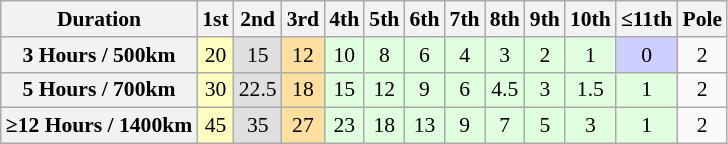<table class="wikitable" style="font-size:90%; text-align:center;">
<tr>
<th>Duration</th>
<th>1st</th>
<th>2nd</th>
<th>3rd</th>
<th>4th</th>
<th>5th</th>
<th>6th</th>
<th>7th</th>
<th>8th</th>
<th>9th</th>
<th>10th</th>
<th>≤11th</th>
<th>Pole</th>
</tr>
<tr>
<th>3 Hours / 500km</th>
<td style="background:#ffffbf;">20</td>
<td style="background:#dfdfdf;">15</td>
<td style="background:#ffdf9f;">12</td>
<td style="background:#dfffdf;">10</td>
<td style="background:#dfffdf;">8</td>
<td style="background:#dfffdf;">6</td>
<td style="background:#dfffdf;">4</td>
<td style="background:#dfffdf;">3</td>
<td style="background:#dfffdf;">2</td>
<td style="background:#dfffdf;">1</td>
<td style="background:#cfcfff;">0</td>
<td>2</td>
</tr>
<tr>
<th>5 Hours / 700km</th>
<td style="background:#ffffbf;">30</td>
<td style="background:#dfdfdf;">22.5</td>
<td style="background:#ffdf9f;">18</td>
<td style="background:#dfffdf;">15</td>
<td style="background:#dfffdf;">12</td>
<td style="background:#dfffdf;">9</td>
<td style="background:#dfffdf;">6</td>
<td style="background:#dfffdf;">4.5</td>
<td style="background:#dfffdf;">3</td>
<td style="background:#dfffdf;">1.5</td>
<td style="background:#dfffdf;">1</td>
<td>2</td>
</tr>
<tr>
<th>≥12 Hours / 1400km</th>
<td style="background:#ffffbf;">45</td>
<td style="background:#dfdfdf;">35</td>
<td style="background:#ffdf9f;">27</td>
<td style="background:#dfffdf;">23</td>
<td style="background:#dfffdf;">18</td>
<td style="background:#dfffdf;">13</td>
<td style="background:#dfffdf;">9</td>
<td style="background:#dfffdf;">7</td>
<td style="background:#dfffdf;">5</td>
<td style="background:#dfffdf;">3</td>
<td style="background:#dfffdf;">1</td>
<td>2</td>
</tr>
</table>
